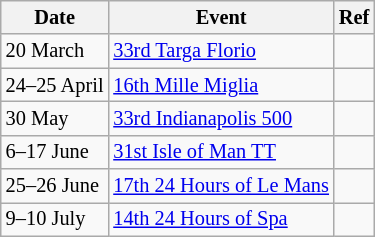<table class="wikitable" style="font-size: 85%">
<tr>
<th>Date</th>
<th>Event</th>
<th>Ref</th>
</tr>
<tr>
<td>20 March</td>
<td><a href='#'>33rd Targa Florio</a></td>
<td></td>
</tr>
<tr>
<td>24–25 April</td>
<td><a href='#'>16th Mille Miglia</a></td>
<td></td>
</tr>
<tr>
<td>30 May</td>
<td><a href='#'>33rd Indianapolis 500</a></td>
<td></td>
</tr>
<tr>
<td>6–17 June</td>
<td><a href='#'>31st Isle of Man TT</a></td>
<td></td>
</tr>
<tr>
<td>25–26 June</td>
<td><a href='#'>17th 24 Hours of Le Mans</a></td>
<td></td>
</tr>
<tr>
<td>9–10 July</td>
<td><a href='#'>14th 24 Hours of Spa</a></td>
<td></td>
</tr>
</table>
